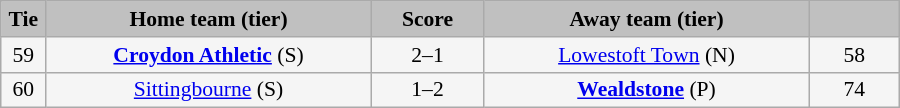<table class="wikitable" style="width: 600px; background:WhiteSmoke; text-align:center; font-size:90%">
<tr>
<td scope="col" style="width:  5.00%; background:silver;"><strong>Tie</strong></td>
<td scope="col" style="width: 36.25%; background:silver;"><strong>Home team (tier)</strong></td>
<td scope="col" style="width: 12.50%; background:silver;"><strong>Score</strong></td>
<td scope="col" style="width: 36.25%; background:silver;"><strong>Away team (tier)</strong></td>
<td scope="col" style="width: 10.00%; background:silver;"><strong></strong></td>
</tr>
<tr>
<td>59</td>
<td><strong><a href='#'>Croydon Athletic</a></strong> (S)</td>
<td>2–1</td>
<td><a href='#'>Lowestoft Town</a> (N)</td>
<td>58</td>
</tr>
<tr>
<td>60</td>
<td><a href='#'>Sittingbourne</a> (S)</td>
<td>1–2</td>
<td><strong><a href='#'>Wealdstone</a></strong> (P)</td>
<td>74</td>
</tr>
</table>
